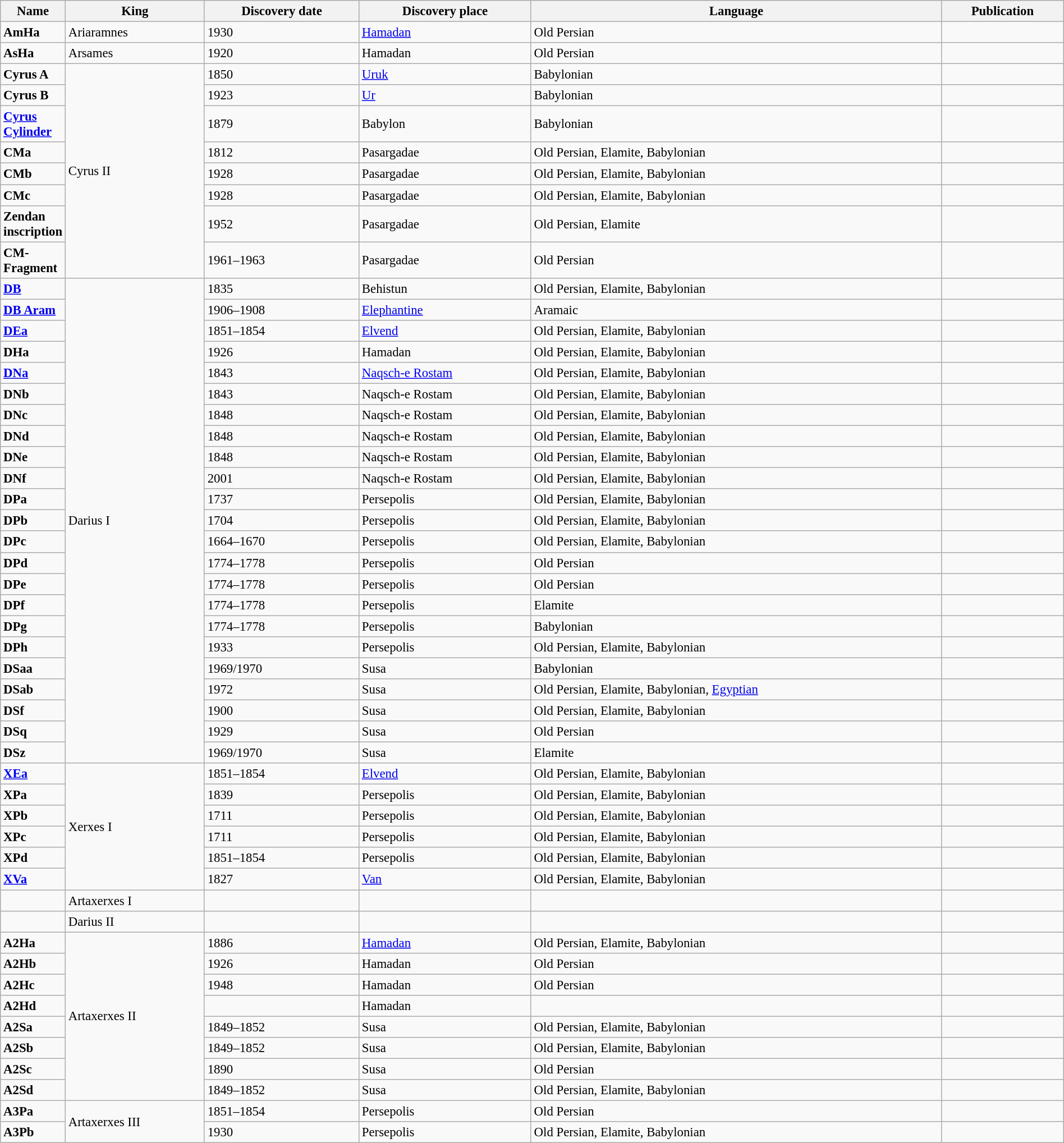<table class="wikitable sortable" style="width:100%; font-size:95%; clear:right;">
<tr>
<th width="5%"><strong>Name</strong></th>
<th>King</th>
<th>Discovery date</th>
<th>Discovery place</th>
<th>Language</th>
<th>Publication</th>
</tr>
<tr>
<td><strong>AmHa</strong></td>
<td>Ariaramnes</td>
<td>1930</td>
<td><a href='#'>Hamadan</a></td>
<td>Old Persian</td>
<td></td>
</tr>
<tr>
<td><strong>AsHa</strong></td>
<td>Arsames</td>
<td>1920</td>
<td>Hamadan</td>
<td>Old Persian</td>
<td></td>
</tr>
<tr>
<td><strong>Cyrus A</strong></td>
<td rowspan="8">Cyrus II</td>
<td>1850</td>
<td><a href='#'>Uruk</a></td>
<td>Babylonian</td>
<td></td>
</tr>
<tr>
<td><strong>Cyrus B</strong></td>
<td>1923</td>
<td><a href='#'>Ur</a></td>
<td>Babylonian</td>
<td></td>
</tr>
<tr>
<td><strong><a href='#'>Cyrus Cylinder</a></strong></td>
<td>1879</td>
<td>Babylon</td>
<td>Babylonian</td>
<td></td>
</tr>
<tr>
<td><strong>CMa</strong></td>
<td>1812</td>
<td>Pasargadae</td>
<td>Old Persian, Elamite, Babylonian</td>
<td></td>
</tr>
<tr>
<td><strong>CMb</strong></td>
<td>1928</td>
<td>Pasargadae</td>
<td>Old Persian, Elamite, Babylonian</td>
<td></td>
</tr>
<tr>
<td><strong>CMc</strong></td>
<td>1928</td>
<td>Pasargadae</td>
<td>Old Persian, Elamite, Babylonian</td>
<td></td>
</tr>
<tr>
<td><strong>Zendan inscription</strong></td>
<td>1952</td>
<td>Pasargadae</td>
<td>Old Persian, Elamite</td>
<td></td>
</tr>
<tr>
<td><strong>CM-Fragment</strong></td>
<td>1961–1963</td>
<td>Pasargadae</td>
<td>Old Persian</td>
<td></td>
</tr>
<tr>
<td><strong><a href='#'>DB</a></strong></td>
<td rowspan="23">Darius I</td>
<td>1835</td>
<td>Behistun</td>
<td>Old Persian, Elamite, Babylonian</td>
<td></td>
</tr>
<tr>
<td><strong><a href='#'>DB Aram</a></strong></td>
<td>1906–1908</td>
<td><a href='#'>Elephantine</a></td>
<td>Aramaic</td>
<td></td>
</tr>
<tr>
<td><a href='#'><strong>DEa</strong></a></td>
<td>1851–1854</td>
<td><a href='#'>Elvend</a></td>
<td>Old Persian, Elamite, Babylonian</td>
<td></td>
</tr>
<tr>
<td><strong>DHa</strong></td>
<td>1926</td>
<td>Hamadan</td>
<td>Old Persian, Elamite, Babylonian</td>
<td></td>
</tr>
<tr>
<td><a href='#'><strong>DNa</strong></a></td>
<td>1843</td>
<td><a href='#'>Naqsch-e Rostam</a></td>
<td>Old Persian, Elamite, Babylonian</td>
<td></td>
</tr>
<tr>
<td><strong>DNb</strong></td>
<td>1843</td>
<td>Naqsch-e Rostam</td>
<td>Old Persian, Elamite, Babylonian</td>
<td></td>
</tr>
<tr>
<td><strong>DNc</strong></td>
<td>1848</td>
<td>Naqsch-e Rostam</td>
<td>Old Persian, Elamite, Babylonian</td>
<td></td>
</tr>
<tr>
<td><strong>DNd</strong></td>
<td>1848</td>
<td>Naqsch-e Rostam</td>
<td>Old Persian, Elamite, Babylonian</td>
<td></td>
</tr>
<tr>
<td><strong>DNe</strong></td>
<td>1848</td>
<td>Naqsch-e Rostam</td>
<td>Old Persian, Elamite, Babylonian</td>
<td></td>
</tr>
<tr>
<td><strong>DNf</strong></td>
<td>2001</td>
<td>Naqsch-e Rostam</td>
<td>Old Persian, Elamite, Babylonian</td>
<td></td>
</tr>
<tr>
<td><strong>DPa</strong></td>
<td>1737</td>
<td>Persepolis</td>
<td>Old Persian, Elamite, Babylonian</td>
<td></td>
</tr>
<tr>
<td><strong>DPb</strong></td>
<td>1704</td>
<td>Persepolis</td>
<td>Old Persian, Elamite, Babylonian</td>
<td></td>
</tr>
<tr>
<td><strong>DPc</strong></td>
<td>1664–1670</td>
<td>Persepolis</td>
<td>Old Persian, Elamite, Babylonian</td>
<td></td>
</tr>
<tr>
<td><strong>DPd</strong></td>
<td>1774–1778</td>
<td>Persepolis</td>
<td>Old Persian</td>
<td></td>
</tr>
<tr>
<td><strong>DPe</strong></td>
<td>1774–1778</td>
<td>Persepolis</td>
<td>Old Persian</td>
<td></td>
</tr>
<tr>
<td><strong>DPf</strong></td>
<td>1774–1778</td>
<td>Persepolis</td>
<td>Elamite</td>
<td></td>
</tr>
<tr>
<td><strong>DPg</strong></td>
<td>1774–1778</td>
<td>Persepolis</td>
<td>Babylonian</td>
<td></td>
</tr>
<tr>
<td><strong>DPh</strong></td>
<td>1933</td>
<td>Persepolis</td>
<td>Old Persian, Elamite, Babylonian</td>
<td></td>
</tr>
<tr>
<td><strong>DSaa</strong></td>
<td>1969/1970</td>
<td>Susa</td>
<td>Babylonian</td>
<td></td>
</tr>
<tr>
<td><strong>DSab</strong></td>
<td>1972</td>
<td>Susa</td>
<td>Old Persian, Elamite, Babylonian, <a href='#'>Egyptian</a></td>
<td></td>
</tr>
<tr>
<td><strong>DSf</strong></td>
<td>1900</td>
<td>Susa</td>
<td>Old Persian, Elamite, Babylonian</td>
<td></td>
</tr>
<tr>
<td><strong>DSq</strong></td>
<td>1929</td>
<td>Susa</td>
<td>Old Persian</td>
<td></td>
</tr>
<tr>
<td><strong>DSz</strong></td>
<td>1969/1970</td>
<td>Susa</td>
<td>Elamite</td>
<td></td>
</tr>
<tr>
<td><a href='#'><strong>XEa</strong></a></td>
<td rowspan="6">Xerxes I</td>
<td>1851–1854</td>
<td><a href='#'>Elvend</a></td>
<td>Old Persian, Elamite, Babylonian</td>
<td></td>
</tr>
<tr>
<td><strong>XPa</strong></td>
<td>1839</td>
<td>Persepolis</td>
<td>Old Persian, Elamite, Babylonian</td>
<td></td>
</tr>
<tr>
<td><strong>XPb</strong></td>
<td>1711</td>
<td>Persepolis</td>
<td>Old Persian, Elamite, Babylonian</td>
<td></td>
</tr>
<tr>
<td><strong>XPc</strong></td>
<td>1711</td>
<td>Persepolis</td>
<td>Old Persian, Elamite, Babylonian</td>
<td></td>
</tr>
<tr>
<td><strong>XPd</strong></td>
<td>1851–1854</td>
<td>Persepolis</td>
<td>Old Persian, Elamite, Babylonian</td>
<td></td>
</tr>
<tr>
<td><a href='#'><strong>XVa</strong></a></td>
<td>1827</td>
<td><a href='#'>Van</a></td>
<td>Old Persian, Elamite, Babylonian</td>
<td></td>
</tr>
<tr>
<td></td>
<td>Artaxerxes I</td>
<td></td>
<td></td>
<td></td>
<td></td>
</tr>
<tr>
<td></td>
<td>Darius II</td>
<td></td>
<td></td>
<td></td>
<td></td>
</tr>
<tr>
<td><strong>A2Ha</strong></td>
<td rowspan="8">Artaxerxes II</td>
<td>1886</td>
<td><a href='#'>Hamadan</a></td>
<td>Old Persian, Elamite, Babylonian</td>
<td></td>
</tr>
<tr>
<td><strong>A2Hb</strong></td>
<td>1926</td>
<td>Hamadan</td>
<td>Old Persian</td>
<td></td>
</tr>
<tr>
<td><strong>A2Hc</strong></td>
<td>1948</td>
<td>Hamadan</td>
<td>Old Persian</td>
<td></td>
</tr>
<tr>
<td><strong>A2Hd</strong></td>
<td></td>
<td>Hamadan</td>
<td></td>
<td></td>
</tr>
<tr>
<td><strong>A2Sa</strong></td>
<td>1849–1852</td>
<td>Susa</td>
<td>Old Persian, Elamite, Babylonian</td>
<td></td>
</tr>
<tr>
<td><strong>A2Sb</strong></td>
<td>1849–1852</td>
<td>Susa</td>
<td>Old Persian, Elamite, Babylonian</td>
<td></td>
</tr>
<tr>
<td><strong>A2Sc</strong></td>
<td>1890</td>
<td>Susa</td>
<td>Old Persian</td>
<td></td>
</tr>
<tr>
<td><strong>A2Sd</strong></td>
<td>1849–1852</td>
<td>Susa</td>
<td>Old Persian, Elamite, Babylonian</td>
<td></td>
</tr>
<tr>
<td><strong>A3Pa</strong></td>
<td rowspan="2">Artaxerxes III</td>
<td>1851–1854</td>
<td>Persepolis</td>
<td>Old Persian</td>
<td></td>
</tr>
<tr>
<td><strong>A3Pb</strong></td>
<td>1930</td>
<td>Persepolis</td>
<td>Old Persian, Elamite, Babylonian</td>
<td></td>
</tr>
</table>
